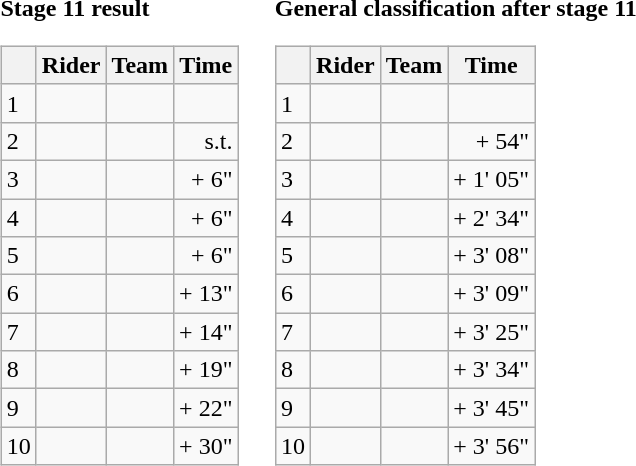<table>
<tr>
<td><strong>Stage 11 result</strong><br><table class="wikitable">
<tr>
<th></th>
<th>Rider</th>
<th>Team</th>
<th>Time</th>
</tr>
<tr>
<td>1</td>
<td></td>
<td></td>
<td align=right></td>
</tr>
<tr>
<td>2</td>
<td> </td>
<td></td>
<td align=right>s.t.</td>
</tr>
<tr>
<td>3</td>
<td> </td>
<td></td>
<td align=right>+ 6"</td>
</tr>
<tr>
<td>4</td>
<td></td>
<td></td>
<td align=right>+ 6"</td>
</tr>
<tr>
<td>5</td>
<td></td>
<td></td>
<td align=right>+ 6"</td>
</tr>
<tr>
<td>6</td>
<td></td>
<td></td>
<td align=right>+ 13"</td>
</tr>
<tr>
<td>7</td>
<td></td>
<td></td>
<td align=right>+ 14"</td>
</tr>
<tr>
<td>8</td>
<td></td>
<td></td>
<td align=right>+ 19"</td>
</tr>
<tr>
<td>9</td>
<td></td>
<td></td>
<td align=right>+ 22"</td>
</tr>
<tr>
<td>10</td>
<td></td>
<td></td>
<td align=right>+ 30"</td>
</tr>
</table>
</td>
<td></td>
<td><strong>General classification after stage 11</strong><br><table class="wikitable">
<tr>
<th></th>
<th>Rider</th>
<th>Team</th>
<th>Time</th>
</tr>
<tr>
<td>1</td>
<td> </td>
<td></td>
<td align=right></td>
</tr>
<tr>
<td>2</td>
<td></td>
<td></td>
<td align=right>+ 54"</td>
</tr>
<tr>
<td>3</td>
<td> </td>
<td></td>
<td align=right>+ 1' 05"</td>
</tr>
<tr>
<td>4</td>
<td></td>
<td></td>
<td align=right>+ 2' 34"</td>
</tr>
<tr>
<td>5</td>
<td></td>
<td></td>
<td align=right>+ 3' 08"</td>
</tr>
<tr>
<td>6</td>
<td></td>
<td></td>
<td align=right>+ 3' 09"</td>
</tr>
<tr>
<td>7</td>
<td></td>
<td></td>
<td align=right>+ 3' 25"</td>
</tr>
<tr>
<td>8</td>
<td></td>
<td></td>
<td align=right>+ 3' 34"</td>
</tr>
<tr>
<td>9</td>
<td></td>
<td></td>
<td align=right>+ 3' 45"</td>
</tr>
<tr>
<td>10</td>
<td></td>
<td></td>
<td align=right>+ 3' 56"</td>
</tr>
</table>
</td>
</tr>
</table>
